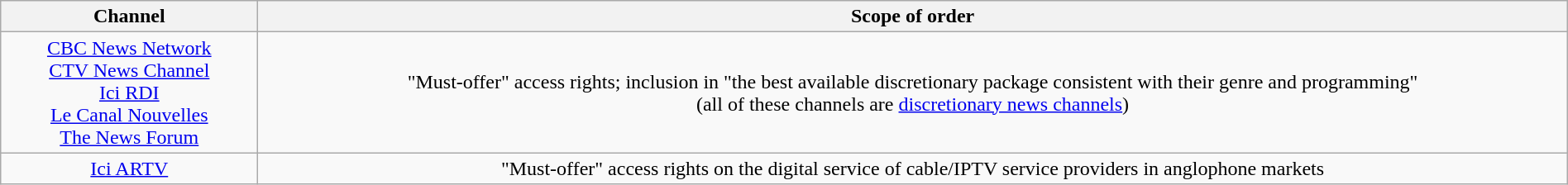<table class="wikitable" text-align: center; width="100%">
<tr>
<th>Channel</th>
<th>Scope of order</th>
</tr>
<tr>
<td align="center" width="200px"><a href='#'>CBC News Network</a><br><a href='#'>CTV News Channel</a><br><a href='#'>Ici RDI</a><br><a href='#'>Le Canal Nouvelles</a><br><a href='#'>The News Forum</a></td>
<td align="center">"Must-offer" access rights; inclusion in "the best available discretionary package consistent with their genre and programming"<br>(all of these channels are <a href='#'>discretionary news channels</a>)</td>
</tr>
<tr>
<td align="center" width="200px"><a href='#'>Ici ARTV</a></td>
<td align="center">"Must-offer" access rights on the digital service of cable/IPTV service providers in anglophone markets</td>
</tr>
</table>
